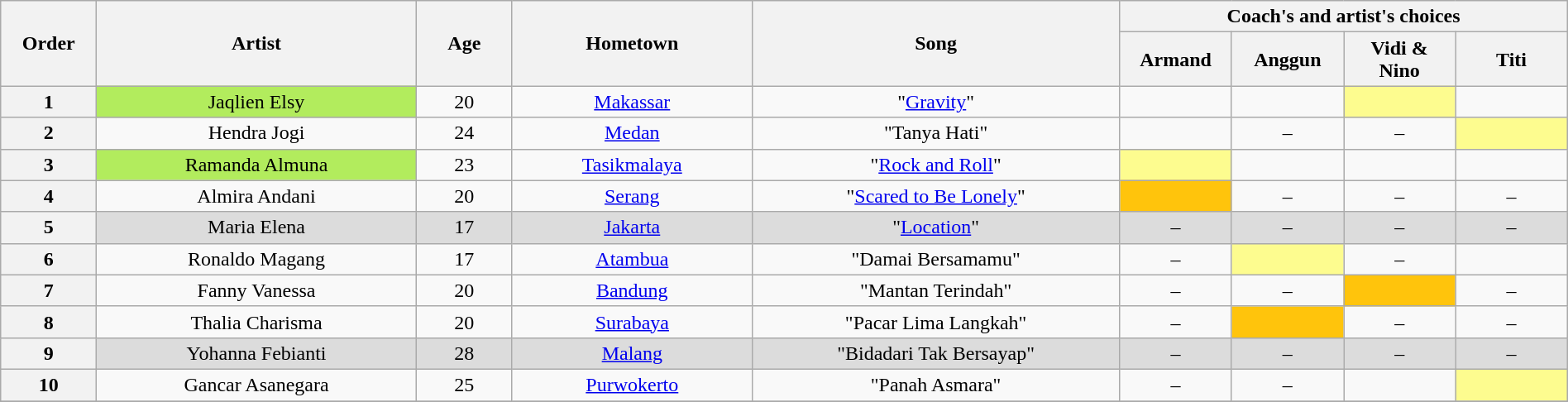<table class="wikitable" style="text-align:center; width:100%;">
<tr>
<th scope="col" rowspan="2" width="06%">Order</th>
<th scope="col" rowspan="2" width="20%">Artist</th>
<th scope="col" rowspan="2" width="06%">Age</th>
<th scope="col" rowspan="2" width="15%">Hometown</th>
<th scope="col" rowspan="2" width="23%">Song</th>
<th scope="col" colspan="4" width="28%">Coach's and artist's choices</th>
</tr>
<tr>
<th width="07%">Armand</th>
<th width="07%">Anggun</th>
<th width="07%">Vidi & Nino</th>
<th width="07%">Titi</th>
</tr>
<tr>
<th>1</th>
<td style="background:#B2EC5D">Jaqlien Elsy</td>
<td>20</td>
<td><a href='#'>Makassar</a></td>
<td>"<a href='#'>Gravity</a>"</td>
<td><strong></strong></td>
<td><strong></strong></td>
<td style="background:#fdfc8f;"><strong></strong></td>
<td><strong></strong></td>
</tr>
<tr>
<th>2</th>
<td>Hendra Jogi</td>
<td>24</td>
<td><a href='#'>Medan</a></td>
<td>"Tanya Hati"</td>
<td><strong></strong></td>
<td>–</td>
<td>–</td>
<td style="background:#fdfc8f;"><strong></strong></td>
</tr>
<tr>
<th>3</th>
<td style="background:#B2EC5D">Ramanda Almuna</td>
<td>23</td>
<td><a href='#'>Tasikmalaya</a></td>
<td>"<a href='#'>Rock and Roll</a>"</td>
<td style="background:#fdfc8f;"><strong></strong></td>
<td><strong></strong></td>
<td><strong></strong></td>
<td><strong></strong></td>
</tr>
<tr>
<th>4</th>
<td>Almira Andani</td>
<td>20</td>
<td><a href='#'>Serang</a></td>
<td>"<a href='#'>Scared to Be Lonely</a>"</td>
<td style="background:#FFC40C;"><strong></strong></td>
<td>–</td>
<td>–</td>
<td>–</td>
</tr>
<tr>
<th>5</th>
<td style="background:#DCDCDC;">Maria Elena</td>
<td style="background:#DCDCDC;">17</td>
<td style="background:#DCDCDC;"><a href='#'>Jakarta</a></td>
<td style="background:#DCDCDC;">"<a href='#'>Location</a>"</td>
<td style="background:#DCDCDC;">–</td>
<td style="background:#DCDCDC;">–</td>
<td style="background:#DCDCDC;">–</td>
<td style="background:#DCDCDC;">–</td>
</tr>
<tr>
<th>6</th>
<td>Ronaldo Magang</td>
<td>17</td>
<td><a href='#'>Atambua</a></td>
<td>"Damai Bersamamu"</td>
<td>–</td>
<td style="background:#fdfc8f;"><strong></strong></td>
<td>–</td>
<td><strong></strong></td>
</tr>
<tr>
<th>7</th>
<td>Fanny Vanessa</td>
<td>20</td>
<td><a href='#'>Bandung</a></td>
<td>"Mantan Terindah"</td>
<td>–</td>
<td>–</td>
<td style="background:#FFC40C;"><strong></strong></td>
<td>–</td>
</tr>
<tr>
<th>8</th>
<td>Thalia Charisma</td>
<td>20</td>
<td><a href='#'>Surabaya</a></td>
<td>"Pacar Lima Langkah"</td>
<td>–</td>
<td style="background:#FFC40C;"><strong></strong></td>
<td>–</td>
<td>–</td>
</tr>
<tr>
<th>9</th>
<td style="background:#DCDCDC;">Yohanna Febianti</td>
<td style="background:#DCDCDC;">28</td>
<td style="background:#DCDCDC;"><a href='#'>Malang</a></td>
<td style="background:#DCDCDC;">"Bidadari Tak Bersayap"</td>
<td style="background:#DCDCDC;">–</td>
<td style="background:#DCDCDC;">–</td>
<td style="background:#DCDCDC;">–</td>
<td style="background:#DCDCDC;">–</td>
</tr>
<tr>
<th>10</th>
<td>Gancar Asanegara</td>
<td>25</td>
<td><a href='#'>Purwokerto</a></td>
<td>"Panah Asmara"</td>
<td>–</td>
<td>–</td>
<td><strong></strong></td>
<td style="background:#fdfc8f;"><strong></strong></td>
</tr>
<tr>
</tr>
</table>
